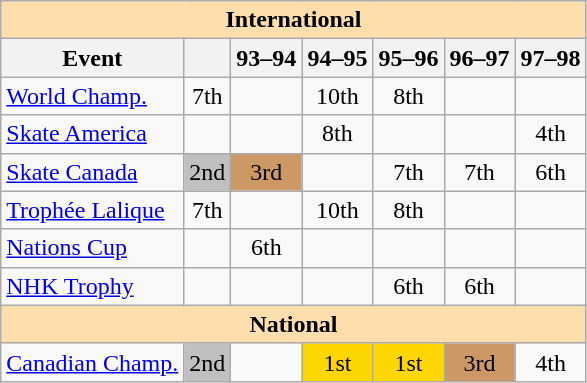<table class="wikitable" style="text-align:center">
<tr>
<th style="background-color: #ffdead; " colspan=7 align=center>International</th>
</tr>
<tr>
<th>Event</th>
<th></th>
<th>93–94</th>
<th>94–95</th>
<th>95–96</th>
<th>96–97</th>
<th>97–98</th>
</tr>
<tr>
<td align=left><a href='#'>World Champ.</a></td>
<td>7th</td>
<td></td>
<td>10th</td>
<td>8th</td>
<td></td>
<td></td>
</tr>
<tr>
<td align=left><a href='#'>Skate America</a></td>
<td></td>
<td></td>
<td>8th</td>
<td></td>
<td></td>
<td>4th</td>
</tr>
<tr>
<td align=left><a href='#'>Skate Canada</a></td>
<td bgcolor=silver>2nd</td>
<td bgcolor=cc9966>3rd</td>
<td></td>
<td>7th</td>
<td>7th</td>
<td>6th</td>
</tr>
<tr>
<td align=left><a href='#'>Trophée Lalique</a></td>
<td>7th</td>
<td></td>
<td>10th</td>
<td>8th</td>
<td></td>
<td></td>
</tr>
<tr>
<td align=left><a href='#'>Nations Cup</a></td>
<td></td>
<td>6th</td>
<td></td>
<td></td>
<td></td>
<td></td>
</tr>
<tr>
<td align=left><a href='#'>NHK Trophy</a></td>
<td></td>
<td></td>
<td></td>
<td>6th</td>
<td>6th</td>
<td></td>
</tr>
<tr>
<th style="background-color: #ffdead; " colspan=7 align=center>National</th>
</tr>
<tr>
<td align=left><a href='#'>Canadian Champ.</a></td>
<td bgcolor=silver>2nd</td>
<td></td>
<td bgcolor=gold>1st</td>
<td bgcolor=gold>1st</td>
<td bgcolor=cc9966>3rd</td>
<td>4th</td>
</tr>
</table>
